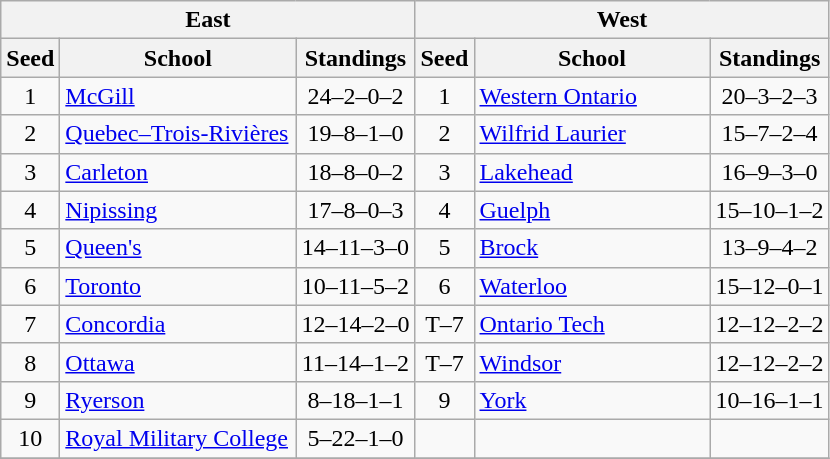<table class="wikitable">
<tr>
<th colspan=3>East</th>
<th colspan=3>West</th>
</tr>
<tr>
<th>Seed</th>
<th style="width:150px">School</th>
<th>Standings</th>
<th>Seed</th>
<th style="width:150px">School</th>
<th>Standings</th>
</tr>
<tr>
<td align=center>1</td>
<td><a href='#'>McGill</a></td>
<td align=center>24–2–0–2</td>
<td align=center>1</td>
<td><a href='#'>Western Ontario</a></td>
<td align=center>20–3–2–3</td>
</tr>
<tr>
<td align=center>2</td>
<td><a href='#'>Quebec–Trois-Rivières</a></td>
<td align=center>19–8–1–0</td>
<td align=center>2</td>
<td><a href='#'>Wilfrid Laurier</a></td>
<td align=center>15–7–2–4</td>
</tr>
<tr>
<td align=center>3</td>
<td><a href='#'>Carleton</a></td>
<td align=center>18–8–0–2</td>
<td align=center>3</td>
<td><a href='#'>Lakehead</a></td>
<td align=center>16–9–3–0</td>
</tr>
<tr>
<td align=center>4</td>
<td><a href='#'>Nipissing</a></td>
<td align=center>17–8–0–3</td>
<td align=center>4</td>
<td><a href='#'>Guelph</a></td>
<td align=center>15–10–1–2</td>
</tr>
<tr>
<td align=center>5</td>
<td><a href='#'>Queen's</a></td>
<td align=center>14–11–3–0</td>
<td align=center>5</td>
<td><a href='#'>Brock</a></td>
<td align=center>13–9–4–2</td>
</tr>
<tr>
<td align=center>6</td>
<td><a href='#'>Toronto</a></td>
<td align=center>10–11–5–2</td>
<td align=center>6</td>
<td><a href='#'>Waterloo</a></td>
<td align=center>15–12–0–1</td>
</tr>
<tr>
<td align=center>7</td>
<td><a href='#'>Concordia</a></td>
<td align=center>12–14–2–0</td>
<td align=center>T–7</td>
<td><a href='#'>Ontario Tech</a></td>
<td align=center>12–12–2–2</td>
</tr>
<tr>
<td align=center>8</td>
<td><a href='#'>Ottawa</a></td>
<td align=center>11–14–1–2</td>
<td align=center>T–7</td>
<td><a href='#'>Windsor</a></td>
<td align=center>12–12–2–2</td>
</tr>
<tr>
<td align=center>9</td>
<td><a href='#'>Ryerson</a></td>
<td align=center>8–18–1–1</td>
<td align=center>9</td>
<td><a href='#'>York</a></td>
<td align=center>10–16–1–1</td>
</tr>
<tr>
<td align=center>10</td>
<td><a href='#'>Royal Military College</a></td>
<td align=center>5–22–1–0</td>
<td></td>
<td></td>
<td></td>
</tr>
<tr>
</tr>
</table>
